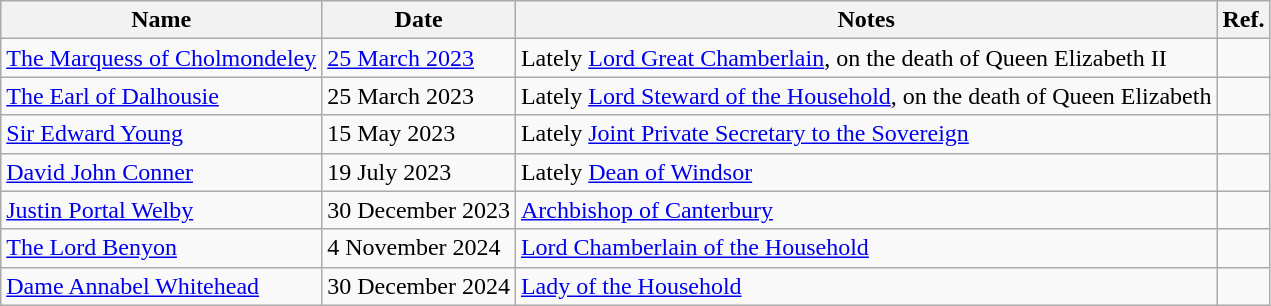<table class="wikitable">
<tr>
<th>Name</th>
<th>Date</th>
<th>Notes</th>
<th>Ref.</th>
</tr>
<tr>
<td><a href='#'>The Marquess of Cholmondeley</a> </td>
<td><a href='#'>25 March 2023</a></td>
<td>Lately <a href='#'>Lord Great Chamberlain</a>, on the death of Queen Elizabeth II</td>
<td></td>
</tr>
<tr>
<td><a href='#'>The Earl of Dalhousie</a> </td>
<td>25 March 2023</td>
<td>Lately <a href='#'>Lord Steward of the Household</a>, on the death of Queen Elizabeth</td>
<td></td>
</tr>
<tr>
<td><a href='#'>Sir Edward Young</a> </td>
<td>15 May 2023</td>
<td>Lately <a href='#'>Joint Private Secretary to the Sovereign</a></td>
<td></td>
</tr>
<tr>
<td><a href='#'>David John Conner</a> </td>
<td>19 July 2023</td>
<td>Lately <a href='#'>Dean of Windsor</a></td>
<td></td>
</tr>
<tr>
<td><a href='#'>Justin Portal Welby</a></td>
<td>30 December 2023</td>
<td><a href='#'>Archbishop of Canterbury</a></td>
<td></td>
</tr>
<tr>
<td><a href='#'>The Lord Benyon</a> </td>
<td>4 November 2024</td>
<td><a href='#'>Lord Chamberlain of the Household</a></td>
<td></td>
</tr>
<tr>
<td><a href='#'>Dame Annabel Whitehead</a> </td>
<td>30 December 2024</td>
<td><a href='#'>Lady of the Household</a></td>
<td></td>
</tr>
</table>
